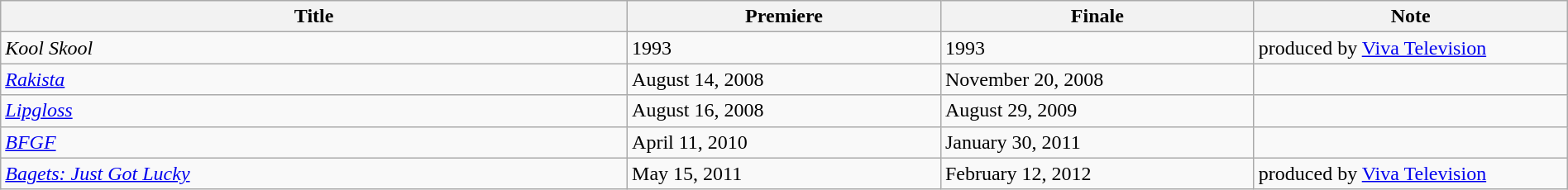<table class="wikitable sortable" width="100%">
<tr>
<th style="width:40%;">Title</th>
<th style="width:20%;">Premiere</th>
<th style="width:20%;">Finale</th>
<th style="width:20%;">Note</th>
</tr>
<tr>
<td><em>Kool Skool</em></td>
<td>1993</td>
<td>1993</td>
<td>produced by <a href='#'>Viva Television</a></td>
</tr>
<tr>
<td><em><a href='#'>Rakista</a></em></td>
<td>August 14, 2008</td>
<td>November 20, 2008</td>
<td></td>
</tr>
<tr>
<td><em><a href='#'>Lipgloss</a></em></td>
<td>August 16, 2008</td>
<td>August 29, 2009</td>
<td></td>
</tr>
<tr>
<td><em><a href='#'>BFGF</a></em></td>
<td>April 11, 2010</td>
<td>January 30, 2011</td>
<td></td>
</tr>
<tr>
<td><em><a href='#'>Bagets: Just Got Lucky</a></em></td>
<td>May 15, 2011</td>
<td>February 12, 2012</td>
<td>produced by <a href='#'>Viva Television</a></td>
</tr>
</table>
